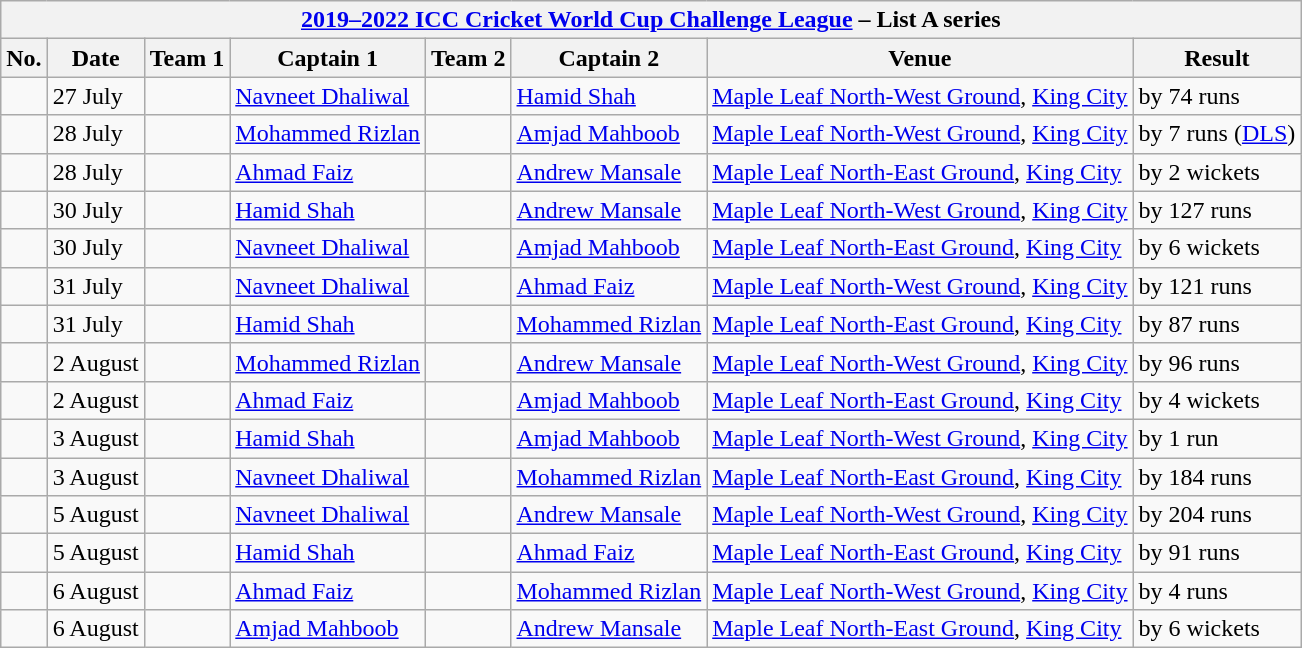<table class="wikitable">
<tr>
<th colspan="9"><a href='#'>2019–2022 ICC Cricket World Cup Challenge League</a> – List A series</th>
</tr>
<tr>
<th>No.</th>
<th>Date</th>
<th>Team 1</th>
<th>Captain 1</th>
<th>Team 2</th>
<th>Captain 2</th>
<th>Venue</th>
<th>Result</th>
</tr>
<tr>
<td></td>
<td>27 July</td>
<td></td>
<td><a href='#'>Navneet Dhaliwal</a></td>
<td></td>
<td><a href='#'>Hamid Shah</a></td>
<td><a href='#'>Maple Leaf North-West Ground</a>, <a href='#'>King City</a></td>
<td> by 74 runs</td>
</tr>
<tr>
<td></td>
<td>28 July</td>
<td></td>
<td><a href='#'>Mohammed Rizlan</a></td>
<td></td>
<td><a href='#'>Amjad Mahboob</a></td>
<td><a href='#'>Maple Leaf North-West Ground</a>, <a href='#'>King City</a></td>
<td> by 7 runs (<a href='#'>DLS</a>)</td>
</tr>
<tr>
<td></td>
<td>28 July</td>
<td></td>
<td><a href='#'>Ahmad Faiz</a></td>
<td></td>
<td><a href='#'>Andrew Mansale</a></td>
<td><a href='#'>Maple Leaf North-East Ground</a>, <a href='#'>King City</a></td>
<td> by 2 wickets</td>
</tr>
<tr>
<td></td>
<td>30 July</td>
<td></td>
<td><a href='#'>Hamid Shah</a></td>
<td></td>
<td><a href='#'>Andrew Mansale</a></td>
<td><a href='#'>Maple Leaf North-West Ground</a>, <a href='#'>King City</a></td>
<td> by 127 runs</td>
</tr>
<tr>
<td></td>
<td>30 July</td>
<td></td>
<td><a href='#'>Navneet Dhaliwal</a></td>
<td></td>
<td><a href='#'>Amjad Mahboob</a></td>
<td><a href='#'>Maple Leaf North-East Ground</a>, <a href='#'>King City</a></td>
<td> by 6 wickets</td>
</tr>
<tr>
<td></td>
<td>31 July</td>
<td></td>
<td><a href='#'>Navneet Dhaliwal</a></td>
<td></td>
<td><a href='#'>Ahmad Faiz</a></td>
<td><a href='#'>Maple Leaf North-West Ground</a>, <a href='#'>King City</a></td>
<td> by 121 runs</td>
</tr>
<tr>
<td></td>
<td>31 July</td>
<td></td>
<td><a href='#'>Hamid Shah</a></td>
<td></td>
<td><a href='#'>Mohammed Rizlan</a></td>
<td><a href='#'>Maple Leaf North-East Ground</a>, <a href='#'>King City</a></td>
<td> by 87 runs</td>
</tr>
<tr>
<td></td>
<td>2 August</td>
<td></td>
<td><a href='#'>Mohammed Rizlan</a></td>
<td></td>
<td><a href='#'>Andrew Mansale</a></td>
<td><a href='#'>Maple Leaf North-West Ground</a>, <a href='#'>King City</a></td>
<td> by 96 runs</td>
</tr>
<tr>
<td></td>
<td>2 August</td>
<td></td>
<td><a href='#'>Ahmad Faiz</a></td>
<td></td>
<td><a href='#'>Amjad Mahboob</a></td>
<td><a href='#'>Maple Leaf North-East Ground</a>, <a href='#'>King City</a></td>
<td> by 4 wickets</td>
</tr>
<tr>
<td></td>
<td>3 August</td>
<td></td>
<td><a href='#'>Hamid Shah</a></td>
<td></td>
<td><a href='#'>Amjad Mahboob</a></td>
<td><a href='#'>Maple Leaf North-West Ground</a>, <a href='#'>King City</a></td>
<td> by 1 run</td>
</tr>
<tr>
<td></td>
<td>3 August</td>
<td></td>
<td><a href='#'>Navneet Dhaliwal</a></td>
<td></td>
<td><a href='#'>Mohammed Rizlan</a></td>
<td><a href='#'>Maple Leaf North-East Ground</a>, <a href='#'>King City</a></td>
<td> by 184 runs</td>
</tr>
<tr>
<td></td>
<td>5 August</td>
<td></td>
<td><a href='#'>Navneet Dhaliwal</a></td>
<td></td>
<td><a href='#'>Andrew Mansale</a></td>
<td><a href='#'>Maple Leaf North-West Ground</a>, <a href='#'>King City</a></td>
<td> by 204 runs</td>
</tr>
<tr>
<td></td>
<td>5 August</td>
<td></td>
<td><a href='#'>Hamid Shah</a></td>
<td></td>
<td><a href='#'>Ahmad Faiz</a></td>
<td><a href='#'>Maple Leaf North-East Ground</a>, <a href='#'>King City</a></td>
<td> by 91 runs</td>
</tr>
<tr>
<td></td>
<td>6 August</td>
<td></td>
<td><a href='#'>Ahmad Faiz</a></td>
<td></td>
<td><a href='#'>Mohammed Rizlan</a></td>
<td><a href='#'>Maple Leaf North-West Ground</a>, <a href='#'>King City</a></td>
<td> by 4 runs</td>
</tr>
<tr>
<td></td>
<td>6 August</td>
<td></td>
<td><a href='#'>Amjad Mahboob</a></td>
<td></td>
<td><a href='#'>Andrew Mansale</a></td>
<td><a href='#'>Maple Leaf North-East Ground</a>, <a href='#'>King City</a></td>
<td> by 6 wickets</td>
</tr>
</table>
